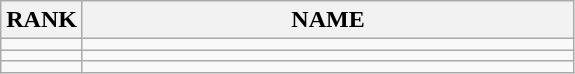<table class="wikitable">
<tr>
<th>RANK</th>
<th align="center" style="width: 20em">NAME</th>
</tr>
<tr>
<td align="center"></td>
<td></td>
</tr>
<tr>
<td align="center"></td>
<td></td>
</tr>
<tr>
<td align="center"></td>
<td></td>
</tr>
</table>
